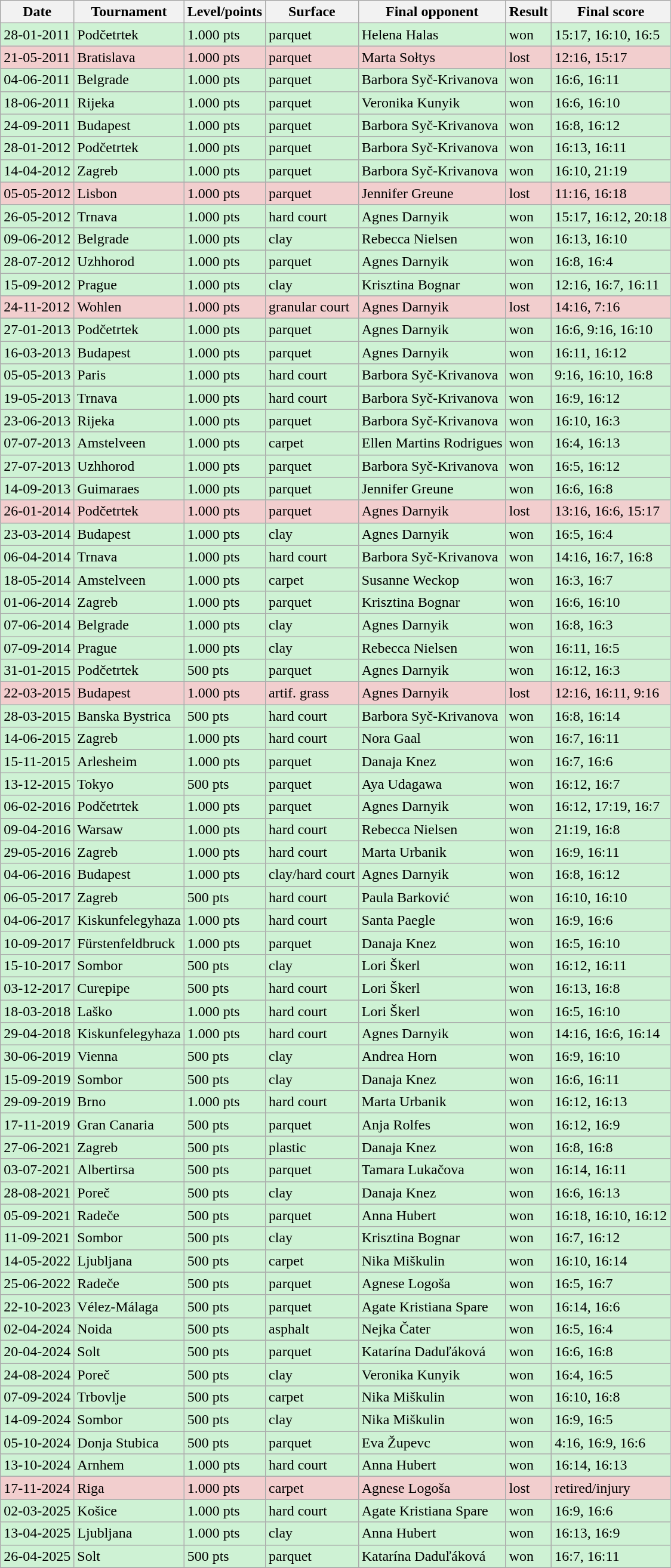<table class=wikitable>
<tr>
<th>Date</th>
<th>Tournament</th>
<th>Level/points</th>
<th>Surface</th>
<th>Final opponent</th>
<th>Result</th>
<th>Final score</th>
</tr>
<tr bgcolor=#CEF2D4>
<td>28-01-2011</td>
<td> Podčetrtek</td>
<td>1.000 pts</td>
<td>parquet</td>
<td> Helena Halas</td>
<td>won</td>
<td>15:17, 16:10, 16:5</td>
</tr>
<tr bgcolor=#F2CECE>
<td>21-05-2011</td>
<td> Bratislava</td>
<td>1.000 pts</td>
<td>parquet</td>
<td> Marta Sołtys</td>
<td>lost</td>
<td>12:16, 15:17</td>
</tr>
<tr bgcolor=#CEF2D4>
<td>04-06-2011</td>
<td> Belgrade</td>
<td>1.000 pts</td>
<td>parquet</td>
<td> Barbora Syč-Krivanova</td>
<td>won</td>
<td>16:6, 16:11</td>
</tr>
<tr bgcolor=#CEF2D4>
<td>18-06-2011</td>
<td> Rijeka</td>
<td>1.000 pts</td>
<td>parquet</td>
<td> Veronika Kunyik</td>
<td>won</td>
<td>16:6, 16:10</td>
</tr>
<tr bgcolor=#CEF2D4>
<td>24-09-2011</td>
<td> Budapest</td>
<td>1.000 pts</td>
<td>parquet</td>
<td> Barbora Syč-Krivanova</td>
<td>won</td>
<td>16:8, 16:12</td>
</tr>
<tr bgcolor=#CEF2D4>
<td>28-01-2012</td>
<td> Podčetrtek</td>
<td>1.000 pts</td>
<td>parquet</td>
<td> Barbora Syč-Krivanova</td>
<td>won</td>
<td>16:13, 16:11</td>
</tr>
<tr bgcolor=#CEF2D4>
<td>14-04-2012</td>
<td> Zagreb</td>
<td>1.000 pts</td>
<td>parquet</td>
<td> Barbora Syč-Krivanova</td>
<td>won</td>
<td>16:10, 21:19</td>
</tr>
<tr bgcolor=#F2CECE>
<td>05-05-2012</td>
<td> Lisbon</td>
<td>1.000 pts</td>
<td>parquet</td>
<td> Jennifer Greune</td>
<td>lost</td>
<td>11:16, 16:18</td>
</tr>
<tr bgcolor=#CEF2D4>
<td>26-05-2012</td>
<td> Trnava</td>
<td>1.000 pts</td>
<td>hard court</td>
<td> Agnes Darnyik</td>
<td>won</td>
<td>15:17, 16:12, 20:18</td>
</tr>
<tr bgcolor=#CEF2D4>
<td>09-06-2012</td>
<td> Belgrade</td>
<td>1.000 pts</td>
<td>clay</td>
<td> Rebecca Nielsen</td>
<td>won</td>
<td>16:13, 16:10</td>
</tr>
<tr bgcolor=#CEF2D4>
<td>28-07-2012</td>
<td> Uzhhorod</td>
<td>1.000 pts</td>
<td>parquet</td>
<td> Agnes Darnyik</td>
<td>won</td>
<td>16:8, 16:4</td>
</tr>
<tr bgcolor=#CEF2D4>
<td>15-09-2012</td>
<td> Prague</td>
<td>1.000 pts</td>
<td>clay</td>
<td> Krisztina Bognar</td>
<td>won</td>
<td>12:16, 16:7, 16:11</td>
</tr>
<tr bgcolor=#F2CECE>
<td>24-11-2012</td>
<td> Wohlen</td>
<td>1.000 pts</td>
<td>granular court</td>
<td> Agnes Darnyik</td>
<td>lost</td>
<td>14:16, 7:16</td>
</tr>
<tr bgcolor=#CEF2D4>
<td>27-01-2013</td>
<td> Podčetrtek</td>
<td>1.000 pts</td>
<td>parquet</td>
<td> Agnes Darnyik</td>
<td>won</td>
<td>16:6, 9:16, 16:10</td>
</tr>
<tr bgcolor=#CEF2D4>
<td>16-03-2013</td>
<td> Budapest</td>
<td>1.000 pts</td>
<td>parquet</td>
<td> Agnes Darnyik</td>
<td>won</td>
<td>16:11, 16:12</td>
</tr>
<tr bgcolor=#CEF2D4>
<td>05-05-2013</td>
<td> Paris</td>
<td>1.000 pts</td>
<td>hard court</td>
<td> Barbora Syč-Krivanova</td>
<td>won</td>
<td>9:16, 16:10, 16:8</td>
</tr>
<tr bgcolor=#CEF2D4>
<td>19-05-2013</td>
<td> Trnava</td>
<td>1.000 pts</td>
<td>hard court</td>
<td> Barbora Syč-Krivanova</td>
<td>won</td>
<td>16:9, 16:12</td>
</tr>
<tr bgcolor=#CEF2D4>
<td>23-06-2013</td>
<td> Rijeka</td>
<td>1.000 pts</td>
<td>parquet</td>
<td> Barbora Syč-Krivanova</td>
<td>won</td>
<td>16:10, 16:3</td>
</tr>
<tr bgcolor=#CEF2D4>
<td>07-07-2013</td>
<td> Amstelveen</td>
<td>1.000 pts</td>
<td>carpet</td>
<td> Ellen Martins Rodrigues</td>
<td>won</td>
<td>16:4, 16:13</td>
</tr>
<tr bgcolor=#CEF2D4>
<td>27-07-2013</td>
<td> Uzhhorod</td>
<td>1.000 pts</td>
<td>parquet</td>
<td> Barbora Syč-Krivanova</td>
<td>won</td>
<td>16:5, 16:12</td>
</tr>
<tr bgcolor=#CEF2D4>
<td>14-09-2013</td>
<td> Guimaraes</td>
<td>1.000 pts</td>
<td>parquet</td>
<td> Jennifer Greune</td>
<td>won</td>
<td>16:6, 16:8</td>
</tr>
<tr bgcolor=#F2CECE>
<td>26-01-2014</td>
<td> Podčetrtek</td>
<td>1.000 pts</td>
<td>parquet</td>
<td> Agnes Darnyik</td>
<td>lost</td>
<td>13:16, 16:6, 15:17</td>
</tr>
<tr bgcolor=#CEF2D4>
<td>23-03-2014</td>
<td> Budapest</td>
<td>1.000 pts</td>
<td>clay</td>
<td> Agnes Darnyik</td>
<td>won</td>
<td>16:5, 16:4</td>
</tr>
<tr bgcolor=#CEF2D4>
<td>06-04-2014</td>
<td> Trnava</td>
<td>1.000 pts</td>
<td>hard court</td>
<td> Barbora Syč-Krivanova</td>
<td>won</td>
<td>14:16, 16:7, 16:8</td>
</tr>
<tr bgcolor=#CEF2D4>
<td>18-05-2014</td>
<td> Amstelveen</td>
<td>1.000 pts</td>
<td>carpet</td>
<td> Susanne Weckop</td>
<td>won</td>
<td>16:3, 16:7</td>
</tr>
<tr bgcolor=#CEF2D4>
<td>01-06-2014</td>
<td> Zagreb</td>
<td>1.000 pts</td>
<td>parquet</td>
<td> Krisztina Bognar</td>
<td>won</td>
<td>16:6, 16:10</td>
</tr>
<tr bgcolor=#CEF2D4>
<td>07-06-2014</td>
<td> Belgrade</td>
<td>1.000 pts</td>
<td>clay</td>
<td> Agnes Darnyik</td>
<td>won</td>
<td>16:8, 16:3</td>
</tr>
<tr bgcolor=#CEF2D4>
<td>07-09-2014</td>
<td> Prague</td>
<td>1.000 pts</td>
<td>clay</td>
<td> Rebecca Nielsen</td>
<td>won</td>
<td>16:11, 16:5</td>
</tr>
<tr bgcolor=#CEF2D4>
<td>31-01-2015</td>
<td> Podčetrtek</td>
<td>500 pts</td>
<td>parquet</td>
<td> Agnes Darnyik</td>
<td>won</td>
<td>16:12, 16:3</td>
</tr>
<tr bgcolor=#F2CECE>
<td>22-03-2015</td>
<td> Budapest</td>
<td>1.000 pts</td>
<td>artif. grass</td>
<td> Agnes Darnyik</td>
<td>lost</td>
<td>12:16, 16:11, 9:16</td>
</tr>
<tr bgcolor=#CEF2D4>
<td>28-03-2015</td>
<td> Banska Bystrica</td>
<td>500 pts</td>
<td>hard court</td>
<td> Barbora Syč-Krivanova</td>
<td>won</td>
<td>16:8, 16:14</td>
</tr>
<tr bgcolor=#CEF2D4>
<td>14-06-2015</td>
<td> Zagreb</td>
<td>1.000 pts</td>
<td>hard court</td>
<td> Nora Gaal</td>
<td>won</td>
<td>16:7, 16:11</td>
</tr>
<tr bgcolor=#CEF2D4>
<td>15-11-2015</td>
<td> Arlesheim</td>
<td>1.000 pts</td>
<td>parquet</td>
<td> Danaja Knez</td>
<td>won</td>
<td>16:7, 16:6</td>
</tr>
<tr bgcolor=#CEF2D4>
<td>13-12-2015</td>
<td> Tokyo</td>
<td>500 pts</td>
<td>parquet</td>
<td> Aya Udagawa</td>
<td>won</td>
<td>16:12, 16:7</td>
</tr>
<tr bgcolor=#CEF2D4>
<td>06-02-2016</td>
<td> Podčetrtek</td>
<td>1.000 pts</td>
<td>parquet</td>
<td> Agnes Darnyik</td>
<td>won</td>
<td>16:12, 17:19, 16:7</td>
</tr>
<tr bgcolor=#CEF2D4>
<td>09-04-2016</td>
<td> Warsaw</td>
<td>1.000 pts</td>
<td>hard court</td>
<td> Rebecca Nielsen</td>
<td>won</td>
<td>21:19, 16:8</td>
</tr>
<tr bgcolor=#CEF2D4>
<td>29-05-2016</td>
<td> Zagreb</td>
<td>1.000 pts</td>
<td>hard court</td>
<td> Marta Urbanik</td>
<td>won</td>
<td>16:9, 16:11</td>
</tr>
<tr bgcolor=#CEF2D4>
<td>04-06-2016</td>
<td> Budapest</td>
<td>1.000 pts</td>
<td>clay/hard court</td>
<td> Agnes Darnyik</td>
<td>won</td>
<td>16:8, 16:12</td>
</tr>
<tr bgcolor=#CEF2D4>
<td>06-05-2017</td>
<td> Zagreb</td>
<td>500 pts</td>
<td>hard court</td>
<td> Paula Barković</td>
<td>won</td>
<td>16:10, 16:10</td>
</tr>
<tr bgcolor=#CEF2D4>
<td>04-06-2017</td>
<td> Kiskunfelegyhaza</td>
<td>1.000 pts</td>
<td>hard court</td>
<td> Santa Paegle</td>
<td>won</td>
<td>16:9, 16:6</td>
</tr>
<tr bgcolor=#CEF2D4>
<td>10-09-2017</td>
<td> Fürstenfeldbruck</td>
<td>1.000 pts</td>
<td>parquet</td>
<td> Danaja Knez</td>
<td>won</td>
<td>16:5, 16:10</td>
</tr>
<tr bgcolor=#CEF2D4>
<td>15-10-2017</td>
<td> Sombor</td>
<td>500 pts</td>
<td>clay</td>
<td> Lori Škerl</td>
<td>won</td>
<td>16:12, 16:11</td>
</tr>
<tr bgcolor=#CEF2D4>
<td>03-12-2017</td>
<td> Curepipe</td>
<td>500 pts</td>
<td>hard court</td>
<td> Lori Škerl</td>
<td>won</td>
<td>16:13, 16:8</td>
</tr>
<tr bgcolor=#CEF2D4>
<td>18-03-2018</td>
<td> Laško</td>
<td>1.000 pts</td>
<td>hard court</td>
<td> Lori Škerl</td>
<td>won</td>
<td>16:5, 16:10</td>
</tr>
<tr bgcolor=#CEF2D4>
<td>29-04-2018</td>
<td> Kiskunfelegyhaza</td>
<td>1.000 pts</td>
<td>hard court</td>
<td> Agnes Darnyik</td>
<td>won</td>
<td>14:16, 16:6, 16:14</td>
</tr>
<tr bgcolor=#CEF2D4>
<td>30-06-2019</td>
<td> Vienna</td>
<td>500 pts</td>
<td>clay</td>
<td> Andrea Horn</td>
<td>won</td>
<td>16:9, 16:10</td>
</tr>
<tr bgcolor=#CEF2D4>
<td>15-09-2019</td>
<td> Sombor</td>
<td>500 pts</td>
<td>clay</td>
<td> Danaja Knez</td>
<td>won</td>
<td>16:6, 16:11</td>
</tr>
<tr bgcolor=#CEF2D4>
<td>29-09-2019</td>
<td> Brno</td>
<td>1.000 pts</td>
<td>hard court</td>
<td> Marta Urbanik</td>
<td>won</td>
<td>16:12, 16:13</td>
</tr>
<tr bgcolor=#CEF2D4>
<td>17-11-2019</td>
<td> Gran Canaria</td>
<td>500 pts</td>
<td>parquet</td>
<td> Anja Rolfes</td>
<td>won</td>
<td>16:12, 16:9</td>
</tr>
<tr bgcolor=#CEF2D4>
<td>27-06-2021</td>
<td> Zagreb</td>
<td>500 pts</td>
<td>plastic</td>
<td> Danaja Knez</td>
<td>won</td>
<td>16:8, 16:8</td>
</tr>
<tr bgcolor=#CEF2D4>
<td>03-07-2021</td>
<td> Albertirsa</td>
<td>500 pts</td>
<td>parquet</td>
<td> Tamara Lukačova</td>
<td>won</td>
<td>16:14, 16:11</td>
</tr>
<tr bgcolor=#CEF2D4>
<td>28-08-2021</td>
<td> Poreč</td>
<td>500 pts</td>
<td>clay</td>
<td> Danaja Knez</td>
<td>won</td>
<td>16:6, 16:13</td>
</tr>
<tr bgcolor=#CEF2D4>
<td>05-09-2021</td>
<td> Radeče</td>
<td>500 pts</td>
<td>parquet</td>
<td> Anna Hubert</td>
<td>won</td>
<td>16:18, 16:10, 16:12</td>
</tr>
<tr bgcolor=#CEF2D4>
<td>11-09-2021</td>
<td> Sombor</td>
<td>500 pts</td>
<td>clay</td>
<td> Krisztina Bognar</td>
<td>won</td>
<td>16:7, 16:12</td>
</tr>
<tr bgcolor=#CEF2D4>
<td>14-05-2022</td>
<td> Ljubljana</td>
<td>500 pts</td>
<td>carpet</td>
<td> Nika Miškulin</td>
<td>won</td>
<td>16:10, 16:14</td>
</tr>
<tr bgcolor=#CEF2D4>
<td>25-06-2022</td>
<td> Radeče</td>
<td>500 pts</td>
<td>parquet</td>
<td> Agnese Logoša</td>
<td>won</td>
<td>16:5, 16:7</td>
</tr>
<tr bgcolor=#CEF2D4>
<td>22-10-2023</td>
<td> Vélez-Málaga</td>
<td>500 pts</td>
<td>parquet</td>
<td> Agate Kristiana Spare</td>
<td>won</td>
<td>16:14, 16:6</td>
</tr>
<tr bgcolor=#CEF2D4>
<td>02-04-2024</td>
<td> Noida</td>
<td>500 pts</td>
<td>asphalt</td>
<td> Nejka Čater</td>
<td>won</td>
<td>16:5, 16:4</td>
</tr>
<tr bgcolor=#CEF2D4>
<td>20-04-2024</td>
<td> Solt</td>
<td>500 pts</td>
<td>parquet</td>
<td> Katarína Daduľáková</td>
<td>won</td>
<td>16:6, 16:8</td>
</tr>
<tr bgcolor=#CEF2D4>
<td>24-08-2024</td>
<td> Poreč</td>
<td>500 pts</td>
<td>clay</td>
<td> Veronika Kunyik</td>
<td>won</td>
<td>16:4, 16:5</td>
</tr>
<tr bgcolor=#CEF2D4>
<td>07-09-2024</td>
<td> Trbovlje</td>
<td>500 pts</td>
<td>carpet</td>
<td> Nika Miškulin</td>
<td>won</td>
<td>16:10, 16:8</td>
</tr>
<tr bgcolor=#CEF2D4>
<td>14-09-2024</td>
<td> Sombor</td>
<td>500 pts</td>
<td>clay</td>
<td> Nika Miškulin</td>
<td>won</td>
<td>16:9, 16:5</td>
</tr>
<tr bgcolor=#CEF2D4>
<td>05-10-2024</td>
<td> Donja Stubica</td>
<td>500 pts</td>
<td>parquet</td>
<td> Eva Župevc</td>
<td>won</td>
<td>4:16, 16:9, 16:6</td>
</tr>
<tr bgcolor=#CEF2D4>
<td>13-10-2024</td>
<td> Arnhem</td>
<td>1.000 pts</td>
<td>hard court</td>
<td> Anna Hubert</td>
<td>won</td>
<td>16:14, 16:13</td>
</tr>
<tr bgcolor=#F2CECE>
<td>17-11-2024</td>
<td> Riga</td>
<td>1.000 pts</td>
<td>carpet</td>
<td> Agnese Logoša</td>
<td>lost</td>
<td>retired/injury</td>
</tr>
<tr bgcolor=#CEF2D4>
<td>02-03-2025</td>
<td> Košice</td>
<td>1.000 pts</td>
<td>hard court</td>
<td> Agate Kristiana Spare</td>
<td>won</td>
<td>16:9, 16:6</td>
</tr>
<tr bgcolor=#CEF2D4>
<td>13-04-2025</td>
<td> Ljubljana</td>
<td>1.000 pts</td>
<td>clay</td>
<td> Anna Hubert</td>
<td>won</td>
<td>16:13, 16:9</td>
</tr>
<tr bgcolor=#CEF2D4>
<td>26-04-2025</td>
<td> Solt</td>
<td>500 pts</td>
<td>parquet</td>
<td> Katarína Daduľáková</td>
<td>won</td>
<td>16:7, 16:11</td>
</tr>
<tr bgcolor=moccasin>
</tr>
</table>
